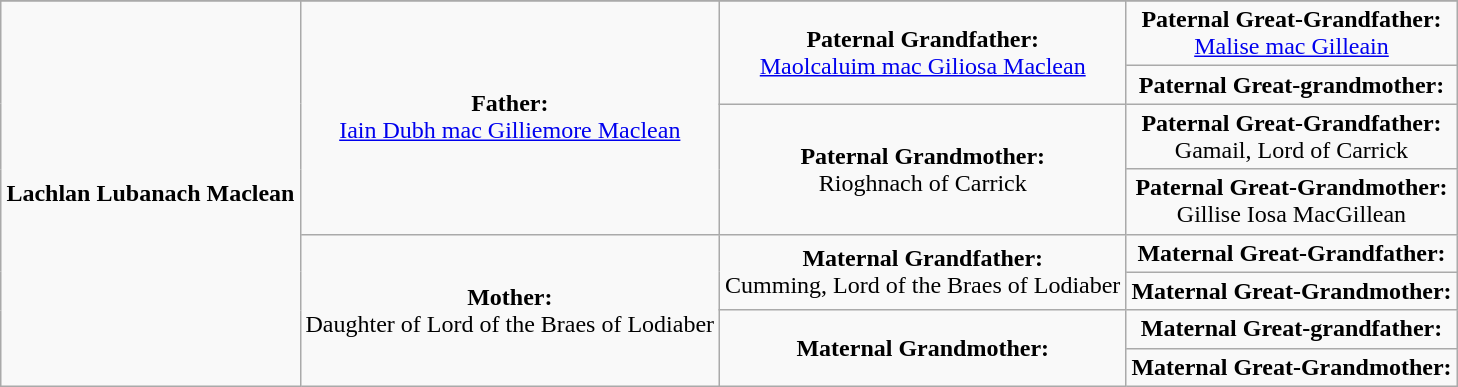<table class="wikitable" style="margin:0.3em auto">
<tr>
</tr>
<tr>
<td rowspan="8" align="center"><strong>Lachlan Lubanach Maclean</strong></td>
<td rowspan="4" align="center"><strong>Father:</strong><br><a href='#'>Iain Dubh mac Gilliemore Maclean</a></td>
<td rowspan="2" align="center"><strong>Paternal Grandfather:</strong><br><a href='#'>Maolcaluim mac Giliosa Maclean</a></td>
<td align="center"><strong>Paternal Great-Grandfather:</strong><br><a href='#'>Malise mac Gilleain</a></td>
</tr>
<tr>
<td align="center"><strong>Paternal Great-grandmother:</strong><br></td>
</tr>
<tr>
<td rowspan="2" align="center"><strong>Paternal Grandmother:</strong><br>Rioghnach of Carrick</td>
<td align="center"><strong>Paternal Great-Grandfather:</strong><br>Gamail, Lord of Carrick</td>
</tr>
<tr>
<td align="center"><strong>Paternal Great-Grandmother:</strong><br>Gillise Iosa MacGillean</td>
</tr>
<tr>
<td rowspan="4" align="center"><strong>Mother:</strong><br>Daughter of Lord of the Braes of Lodiaber</td>
<td rowspan="2" align="center"><strong>Maternal Grandfather:</strong><br>Cumming, Lord of the Braes of Lodiaber</td>
<td align="center"><strong>Maternal Great-Grandfather:</strong><br></td>
</tr>
<tr>
<td align="center"><strong>Maternal Great-Grandmother:</strong><br></td>
</tr>
<tr>
<td rowspan="2" align="center"><strong>Maternal Grandmother:</strong><br></td>
<td align="center"><strong>Maternal Great-grandfather:</strong><br></td>
</tr>
<tr>
<td align="center"><strong>Maternal Great-Grandmother:</strong><br></td>
</tr>
</table>
